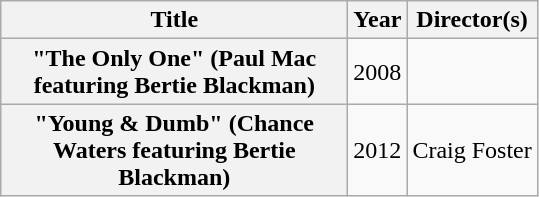<table class="wikitable plainrowheaders" style="text-align:center">
<tr>
<th scope="col" style="width:14em">Title</th>
<th scope="col">Year</th>
<th scope="col">Director(s)</th>
</tr>
<tr>
<th scope="row">"The Only One" <span>(Paul Mac featuring Bertie Blackman)</span></th>
<td>2008</td>
<td></td>
</tr>
<tr>
<th scope="row">"Young & Dumb" <span>(Chance Waters featuring Bertie Blackman)</span></th>
<td>2012</td>
<td>Craig Foster</td>
</tr>
</table>
